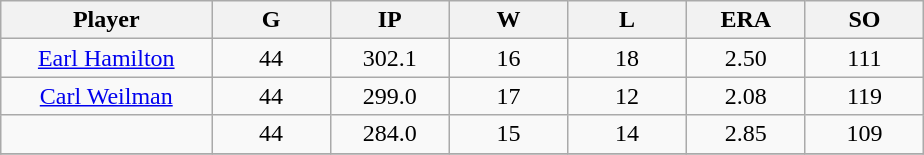<table class="wikitable sortable">
<tr>
<th bgcolor="#DDDDFF" width="16%">Player</th>
<th bgcolor="#DDDDFF" width="9%">G</th>
<th bgcolor="#DDDDFF" width="9%">IP</th>
<th bgcolor="#DDDDFF" width="9%">W</th>
<th bgcolor="#DDDDFF" width="9%">L</th>
<th bgcolor="#DDDDFF" width="9%">ERA</th>
<th bgcolor="#DDDDFF" width="9%">SO</th>
</tr>
<tr align="center">
<td><a href='#'>Earl Hamilton</a></td>
<td>44</td>
<td>302.1</td>
<td>16</td>
<td>18</td>
<td>2.50</td>
<td>111</td>
</tr>
<tr align=center>
<td><a href='#'>Carl Weilman</a></td>
<td>44</td>
<td>299.0</td>
<td>17</td>
<td>12</td>
<td>2.08</td>
<td>119</td>
</tr>
<tr align=center>
<td></td>
<td>44</td>
<td>284.0</td>
<td>15</td>
<td>14</td>
<td>2.85</td>
<td>109</td>
</tr>
<tr align="center">
</tr>
</table>
